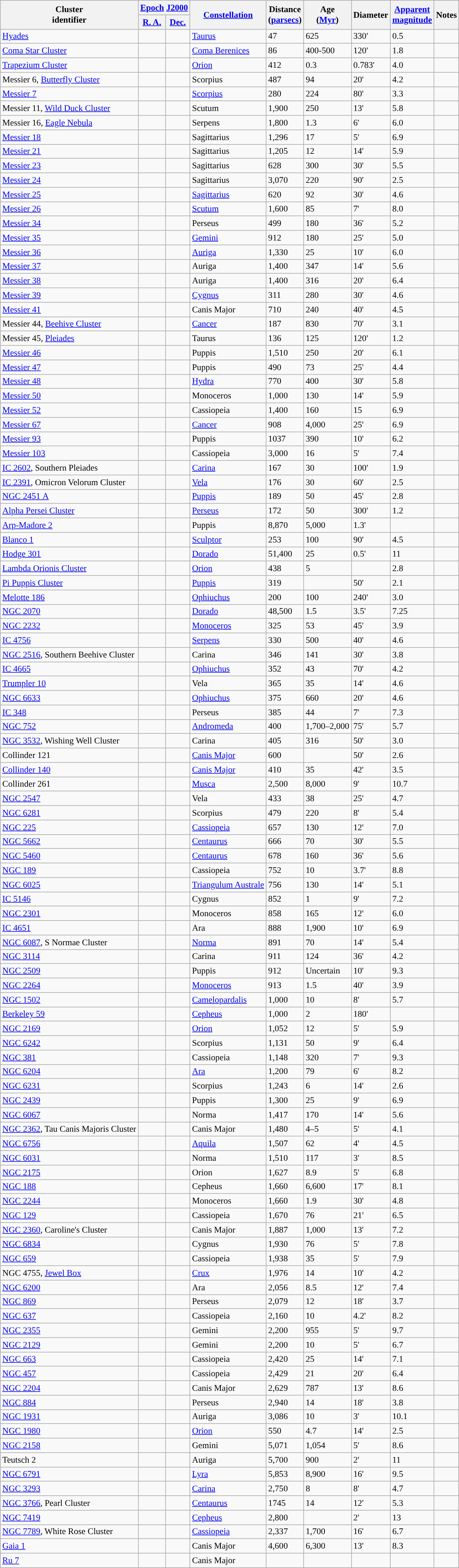<table class="wikitable sortable" style="font-size: 90%">
<tr>
<th rowspan="2">Cluster<br>identifier</th>
<th colspan="2"><a href='#'>Epoch</a> <a href='#'>J2000</a></th>
<th rowspan="2"><a href='#'>Constellation</a></th>
<th rowspan="2">Distance<br>(<a href='#'>parsecs</a>)</th>
<th rowspan="2" data-sort-type="number">Age<br>(<a href='#'>Myr</a>)</th>
<th rowspan="2" data-sort-type="number">Diameter</th>
<th rowspan="2"><a href='#'>Apparent<br>magnitude</a></th>
<th rowspan="2">Notes</th>
</tr>
<tr>
<th><a href='#'>R. A.</a></th>
<th><a href='#'>Dec.</a></th>
</tr>
<tr>
<td><a href='#'>Hyades</a></td>
<td style="text-align: left;"></td>
<td style="text-align: left;"></td>
<td><a href='#'>Taurus</a></td>
<td>47</td>
<td>625</td>
<td>330'</td>
<td>0.5</td>
<td></td>
</tr>
<tr>
<td><a href='#'>Coma Star Cluster</a></td>
<td style="text-align: left;"></td>
<td style="text-align: left;"></td>
<td><a href='#'>Coma Berenices</a></td>
<td>86</td>
<td>400-500</td>
<td>120'</td>
<td>1.8</td>
<td></td>
</tr>
<tr>
<td><a href='#'>Trapezium Cluster</a></td>
<td style="text-align: left;"></td>
<td style="text-align: left;"></td>
<td><a href='#'>Orion</a></td>
<td>412</td>
<td>0.3</td>
<td>0.783'</td>
<td>4.0</td>
<td></td>
</tr>
<tr>
<td>Messier 6, <a href='#'>Butterfly Cluster</a></td>
<td style="text-align: left;"></td>
<td style="text-align: left;"></td>
<td>Scorpius</td>
<td>487</td>
<td>94</td>
<td>20'</td>
<td>4.2</td>
<td></td>
</tr>
<tr>
<td><a href='#'>Messier 7</a></td>
<td style="text-align: left;"></td>
<td style="text-align: left;"></td>
<td><a href='#'>Scorpius</a></td>
<td>280</td>
<td>224</td>
<td>80'</td>
<td>3.3</td>
<td></td>
</tr>
<tr>
<td>Messier 11, <a href='#'>Wild Duck Cluster</a></td>
<td style="text-align: left;"></td>
<td style="text-align: left;"></td>
<td>Scutum</td>
<td>1,900</td>
<td>250</td>
<td>13'</td>
<td>5.8</td>
<td></td>
</tr>
<tr>
<td>Messier 16, <a href='#'>Eagle Nebula</a></td>
<td style="text-align: left;"></td>
<td style="text-align: left;"></td>
<td>Serpens</td>
<td>1,800</td>
<td>1.3</td>
<td>6'</td>
<td>6.0</td>
<td></td>
</tr>
<tr>
<td><a href='#'>Messier 18</a></td>
<td style="text-align: left;"></td>
<td style="text-align: left;"></td>
<td>Sagittarius</td>
<td>1,296</td>
<td>17</td>
<td>5'</td>
<td>6.9</td>
<td></td>
</tr>
<tr>
<td><a href='#'>Messier 21</a></td>
<td style="text-align: left;"></td>
<td style="text-align: left;"></td>
<td>Sagittarius</td>
<td>1,205</td>
<td>12</td>
<td>14'</td>
<td>5.9</td>
<td></td>
</tr>
<tr>
<td><a href='#'>Messier 23</a></td>
<td style="text-align: left;"></td>
<td style="text-align: left;"></td>
<td>Sagittarius</td>
<td>628</td>
<td>300</td>
<td>30'</td>
<td>5.5</td>
<td></td>
</tr>
<tr>
<td><a href='#'>Messier 24</a></td>
<td style="text-align: left;"></td>
<td style="text-align: left;"></td>
<td>Sagittarius</td>
<td>3,070</td>
<td>220</td>
<td>90'</td>
<td>2.5</td>
<td></td>
</tr>
<tr>
<td><a href='#'>Messier 25</a></td>
<td style="text-align: left;"></td>
<td style="text-align: left;"></td>
<td><a href='#'>Sagittarius</a></td>
<td>620</td>
<td>92</td>
<td>30'</td>
<td>4.6</td>
<td></td>
</tr>
<tr>
<td><a href='#'>Messier 26</a></td>
<td style="text-align: left;"></td>
<td style="text-align: left;"></td>
<td><a href='#'>Scutum</a></td>
<td>1,600</td>
<td>85</td>
<td>7'</td>
<td>8.0</td>
<td></td>
</tr>
<tr>
<td><a href='#'>Messier 34</a></td>
<td style="text-align: left;"></td>
<td style="text-align: left;"></td>
<td>Perseus</td>
<td>499</td>
<td>180</td>
<td>36'</td>
<td>5.2</td>
<td></td>
</tr>
<tr>
<td><a href='#'>Messier 35</a></td>
<td style="text-align: left;"></td>
<td style="text-align: left;"></td>
<td><a href='#'>Gemini</a></td>
<td>912</td>
<td>180</td>
<td>25'</td>
<td>5.0</td>
<td></td>
</tr>
<tr>
<td><a href='#'>Messier 36</a></td>
<td style="text-align: left;"></td>
<td style="text-align: left;"></td>
<td><a href='#'>Auriga</a></td>
<td>1,330</td>
<td>25</td>
<td>10'</td>
<td>6.0</td>
<td></td>
</tr>
<tr>
<td><a href='#'>Messier 37</a></td>
<td style="text-align: left;"></td>
<td style="text-align: left;"></td>
<td>Auriga</td>
<td>1,400</td>
<td>347</td>
<td>14'</td>
<td>5.6</td>
<td></td>
</tr>
<tr>
<td><a href='#'>Messier 38</a></td>
<td style="text-align: left;"></td>
<td style="text-align: left;"></td>
<td>Auriga</td>
<td>1,400</td>
<td>316</td>
<td>20'</td>
<td>6.4</td>
<td></td>
</tr>
<tr>
<td><a href='#'>Messier 39</a></td>
<td style="text-align: left;"></td>
<td style="text-align: left;"></td>
<td><a href='#'>Cygnus</a></td>
<td>311</td>
<td>280</td>
<td>30'</td>
<td>4.6</td>
<td></td>
</tr>
<tr>
<td><a href='#'>Messier 41</a></td>
<td style="text-align: left;"></td>
<td style="text-align: left;"></td>
<td>Canis Major</td>
<td>710</td>
<td>240</td>
<td>40'</td>
<td>4.5</td>
<td></td>
</tr>
<tr>
<td>Messier 44, <a href='#'>Beehive Cluster</a></td>
<td style="text-align: left;"></td>
<td style="text-align: left;"></td>
<td><a href='#'>Cancer</a></td>
<td>187</td>
<td>830</td>
<td>70'</td>
<td>3.1</td>
<td></td>
</tr>
<tr>
<td>Messier 45, <a href='#'>Pleiades</a></td>
<td style="text-align: left;"></td>
<td style="text-align: left;"></td>
<td>Taurus</td>
<td>136</td>
<td>125</td>
<td>120'</td>
<td>1.2</td>
<td></td>
</tr>
<tr>
<td><a href='#'>Messier 46</a></td>
<td style="text-align: left;"></td>
<td style="text-align: left;"></td>
<td>Puppis</td>
<td>1,510</td>
<td>250</td>
<td>20'</td>
<td>6.1</td>
<td></td>
</tr>
<tr>
<td><a href='#'>Messier 47</a></td>
<td style="text-align: left;"></td>
<td style="text-align: left;"></td>
<td>Puppis</td>
<td>490</td>
<td>73</td>
<td>25'</td>
<td>4.4</td>
<td></td>
</tr>
<tr>
<td><a href='#'>Messier 48</a></td>
<td style="text-align: left;"></td>
<td style="text-align: left;"></td>
<td><a href='#'>Hydra</a></td>
<td>770</td>
<td>400</td>
<td>30'</td>
<td>5.8</td>
<td></td>
</tr>
<tr>
<td><a href='#'>Messier 50</a></td>
<td style="text-align: left;"></td>
<td style="text-align: left;"></td>
<td>Monoceros</td>
<td>1,000</td>
<td>130</td>
<td>14'</td>
<td>5.9</td>
<td></td>
</tr>
<tr>
<td><a href='#'>Messier 52</a></td>
<td style="text-align: left;"></td>
<td style="text-align: left;"></td>
<td>Cassiopeia</td>
<td>1,400</td>
<td>160</td>
<td>15</td>
<td>6.9</td>
<td></td>
</tr>
<tr>
<td><a href='#'>Messier 67</a></td>
<td style="text-align: left;"></td>
<td style="text-align: left;"></td>
<td><a href='#'>Cancer</a></td>
<td>908</td>
<td>4,000</td>
<td>25'</td>
<td>6.9</td>
<td></td>
</tr>
<tr>
<td><a href='#'>Messier 93</a></td>
<td style="text-align: left;"></td>
<td style="text-align: left;"></td>
<td>Puppis</td>
<td>1037</td>
<td>390</td>
<td>10'</td>
<td>6.2</td>
<td></td>
</tr>
<tr>
<td><a href='#'>Messier 103</a></td>
<td style="text-align: left;"></td>
<td style="text-align: left;"></td>
<td>Cassiopeia</td>
<td>3,000</td>
<td>16</td>
<td>5'</td>
<td>7.4</td>
<td></td>
</tr>
<tr>
<td><a href='#'>IC 2602</a>, Southern Pleiades</td>
<td style="text-align: left;"></td>
<td style="text-align: left;"></td>
<td><a href='#'>Carina</a></td>
<td>167</td>
<td>30</td>
<td>100'</td>
<td>1.9</td>
<td></td>
</tr>
<tr>
<td><a href='#'>IC 2391</a>, Omicron Velorum Cluster</td>
<td style="text-align: left;"></td>
<td style="text-align: left;"></td>
<td><a href='#'>Vela</a></td>
<td>176</td>
<td>30</td>
<td>60'</td>
<td>2.5</td>
<td></td>
</tr>
<tr>
<td><a href='#'>NGC 2451 A</a></td>
<td style="text-align: left;"></td>
<td style="text-align: left;"></td>
<td><a href='#'>Puppis</a></td>
<td>189</td>
<td>50</td>
<td>45'</td>
<td>2.8</td>
<td></td>
</tr>
<tr>
<td><a href='#'>Alpha Persei Cluster</a></td>
<td style="text-align: left;"></td>
<td style="text-align: left;"></td>
<td><a href='#'>Perseus</a></td>
<td>172</td>
<td>50</td>
<td>300'</td>
<td>1.2</td>
<td></td>
</tr>
<tr>
<td><a href='#'>Arp-Madore 2</a></td>
<td style="text-align: left;"></td>
<td style="text-align: left;"></td>
<td>Puppis</td>
<td>8,870</td>
<td>5,000</td>
<td>1.3'</td>
<td></td>
<td></td>
</tr>
<tr>
<td><a href='#'>Blanco 1</a></td>
<td style="text-align: left;"></td>
<td style="text-align: left;"></td>
<td><a href='#'>Sculptor</a></td>
<td>253</td>
<td>100</td>
<td>90'</td>
<td>4.5</td>
<td></td>
</tr>
<tr>
<td><a href='#'>Hodge 301</a></td>
<td style="text-align: left;"></td>
<td style="text-align: left;"></td>
<td><a href='#'>Dorado</a></td>
<td>51,400</td>
<td>25</td>
<td>0.5'</td>
<td>11</td>
<td></td>
</tr>
<tr>
<td><a href='#'>Lambda Orionis Cluster</a></td>
<td style="text-align: left;"></td>
<td style="text-align: left;"></td>
<td><a href='#'>Orion</a></td>
<td>438</td>
<td>5</td>
<td></td>
<td>2.8</td>
<td></td>
</tr>
<tr>
<td><a href='#'>Pi Puppis Cluster</a></td>
<td style="text-align: left;"></td>
<td style="text-align: left;"></td>
<td><a href='#'>Puppis</a></td>
<td>319</td>
<td></td>
<td>50'</td>
<td>2.1</td>
<td></td>
</tr>
<tr>
<td><a href='#'>Melotte 186</a></td>
<td style="text-align: left;"></td>
<td style="text-align: left;"></td>
<td><a href='#'>Ophiuchus</a></td>
<td>200</td>
<td>100</td>
<td>240'</td>
<td>3.0</td>
<td></td>
</tr>
<tr>
<td><a href='#'>NGC 2070</a></td>
<td style="text-align: left;"></td>
<td style="text-align: left;"></td>
<td><a href='#'>Dorado</a></td>
<td>48,500</td>
<td>1.5</td>
<td>3.5'</td>
<td>7.25</td>
<td></td>
</tr>
<tr>
<td><a href='#'>NGC 2232</a></td>
<td style="text-align: left;"></td>
<td style="text-align: left;"></td>
<td><a href='#'>Monoceros</a></td>
<td>325</td>
<td>53</td>
<td>45'</td>
<td>3.9</td>
<td></td>
</tr>
<tr>
<td><a href='#'>IC 4756</a></td>
<td style="text-align: left;"></td>
<td style="text-align: left;"></td>
<td><a href='#'>Serpens</a></td>
<td>330</td>
<td>500</td>
<td>40'</td>
<td>4.6</td>
<td></td>
</tr>
<tr>
<td><a href='#'>NGC 2516</a>, Southern Beehive Cluster</td>
<td style="text-align: left;"></td>
<td style="text-align: left;"></td>
<td>Carina</td>
<td>346</td>
<td>141</td>
<td>30'</td>
<td>3.8</td>
<td></td>
</tr>
<tr>
<td><a href='#'>IC 4665</a></td>
<td style="text-align: left;"></td>
<td style="text-align: left;"></td>
<td><a href='#'>Ophiuchus</a></td>
<td>352</td>
<td>43</td>
<td>70'</td>
<td>4.2</td>
<td></td>
</tr>
<tr>
<td><a href='#'>Trumpler 10</a></td>
<td style="text-align: left;"></td>
<td style="text-align: left;"></td>
<td>Vela</td>
<td>365</td>
<td>35</td>
<td>14'</td>
<td>4.6</td>
<td></td>
</tr>
<tr>
<td><a href='#'>NGC 6633</a></td>
<td style="text-align: left;"></td>
<td style="text-align: left;"></td>
<td><a href='#'>Ophiuchus</a></td>
<td>375</td>
<td>660</td>
<td>20'</td>
<td>4.6</td>
<td></td>
</tr>
<tr>
<td><a href='#'>IC 348</a></td>
<td style="text-align: left;"></td>
<td style="text-align: left;"></td>
<td>Perseus</td>
<td>385</td>
<td>44</td>
<td>7'</td>
<td>7.3</td>
<td></td>
</tr>
<tr>
<td><a href='#'>NGC 752</a></td>
<td style="text-align: left;"></td>
<td style="text-align: left;"></td>
<td><a href='#'>Andromeda</a></td>
<td>400</td>
<td>1,700–2,000</td>
<td>75'</td>
<td>5.7</td>
<td></td>
</tr>
<tr>
<td><a href='#'>NGC 3532</a>, Wishing Well Cluster</td>
<td style="text-align: left;"></td>
<td style="text-align: left;"></td>
<td>Carina</td>
<td>405</td>
<td>316</td>
<td>50'</td>
<td>3.0</td>
<td></td>
</tr>
<tr>
<td>Collinder 121</td>
<td style="text-align: left;"></td>
<td style="text-align: left;"></td>
<td><a href='#'>Canis Major</a></td>
<td>600</td>
<td></td>
<td>50'</td>
<td>2.6</td>
<td></td>
</tr>
<tr>
<td><a href='#'>Collinder 140</a></td>
<td style="text-align: left;"></td>
<td style="text-align: left;"></td>
<td><a href='#'>Canis Major</a></td>
<td>410</td>
<td>35</td>
<td>42'</td>
<td>3.5</td>
<td></td>
</tr>
<tr>
<td>Collinder 261</td>
<td style="text-align: left;"></td>
<td style="text-align: left;"></td>
<td><a href='#'>Musca</a></td>
<td>2,500</td>
<td>8,000</td>
<td>9'</td>
<td>10.7</td>
<td></td>
</tr>
<tr>
<td><a href='#'>NGC 2547</a></td>
<td style="text-align: left;"></td>
<td style="text-align: left;"></td>
<td>Vela</td>
<td>433</td>
<td>38</td>
<td>25'</td>
<td>4.7</td>
<td></td>
</tr>
<tr>
<td><a href='#'>NGC 6281</a></td>
<td style="text-align: left;"></td>
<td style="text-align: left;"></td>
<td>Scorpius</td>
<td>479</td>
<td>220</td>
<td>8'</td>
<td>5.4</td>
<td></td>
</tr>
<tr>
<td><a href='#'>NGC 225</a></td>
<td style="text-align: left;"></td>
<td style="text-align: left;"></td>
<td><a href='#'>Cassiopeia</a></td>
<td>657</td>
<td>130</td>
<td>12'</td>
<td>7.0</td>
<td></td>
</tr>
<tr>
<td><a href='#'>NGC 5662</a></td>
<td style="text-align: left;"></td>
<td style="text-align: left;"></td>
<td><a href='#'>Centaurus</a></td>
<td>666</td>
<td>70</td>
<td>30'</td>
<td>5.5</td>
<td></td>
</tr>
<tr>
<td><a href='#'>NGC 5460</a></td>
<td style="text-align: left;"></td>
<td style="text-align: left;"></td>
<td><a href='#'>Centaurus</a></td>
<td>678</td>
<td>160</td>
<td>36'</td>
<td>5.6</td>
<td></td>
</tr>
<tr>
<td><a href='#'>NGC 189</a></td>
<td style="text-align: left;"></td>
<td style="text-align: left;"></td>
<td>Cassiopeia</td>
<td>752</td>
<td>10</td>
<td>3.7'</td>
<td>8.8</td>
<td></td>
</tr>
<tr>
<td><a href='#'>NGC 6025</a></td>
<td style="text-align: left;"></td>
<td style="text-align: left;"></td>
<td><a href='#'>Triangulum Australe</a></td>
<td>756</td>
<td>130</td>
<td>14'</td>
<td>5.1</td>
<td></td>
</tr>
<tr>
<td><a href='#'>IC 5146</a></td>
<td style="text-align: left;"></td>
<td style="text-align: left;"></td>
<td>Cygnus</td>
<td>852</td>
<td>1</td>
<td>9'</td>
<td>7.2</td>
<td></td>
</tr>
<tr>
<td><a href='#'>NGC 2301</a></td>
<td style="text-align: left;"></td>
<td style="text-align: left;"></td>
<td>Monoceros</td>
<td>858</td>
<td>165</td>
<td>12'</td>
<td>6.0</td>
<td></td>
</tr>
<tr>
<td><a href='#'>IC 4651</a></td>
<td style="text-align: left;"></td>
<td style="text-align: left;"></td>
<td>Ara</td>
<td>888</td>
<td>1,900</td>
<td>10'</td>
<td>6.9</td>
<td></td>
</tr>
<tr>
<td><a href='#'>NGC 6087</a>, S Normae Cluster</td>
<td style="text-align: left;"></td>
<td style="text-align: left;"></td>
<td><a href='#'>Norma</a></td>
<td>891</td>
<td>70</td>
<td>14'</td>
<td>5.4</td>
<td></td>
</tr>
<tr>
<td><a href='#'>NGC 3114</a></td>
<td style="text-align: left;"></td>
<td style="text-align: left;"></td>
<td>Carina</td>
<td>911</td>
<td>124</td>
<td>36'</td>
<td>4.2</td>
<td></td>
</tr>
<tr>
<td><a href='#'>NGC 2509</a></td>
<td style="text-align: left;"></td>
<td style="text-align: left;"></td>
<td>Puppis</td>
<td>912</td>
<td>Uncertain</td>
<td>10'</td>
<td>9.3</td>
<td></td>
</tr>
<tr>
<td><a href='#'>NGC 2264</a></td>
<td style="text-align: left;"></td>
<td style="text-align: left;"></td>
<td><a href='#'>Monoceros</a></td>
<td>913</td>
<td>1.5</td>
<td>40'</td>
<td>3.9</td>
<td></td>
</tr>
<tr>
<td><a href='#'>NGC 1502</a></td>
<td style="text-align: left;"></td>
<td style="text-align: left;"></td>
<td><a href='#'>Camelopardalis</a></td>
<td>1,000</td>
<td>10</td>
<td>8'</td>
<td>5.7</td>
<td></td>
</tr>
<tr>
<td><a href='#'>Berkeley 59</a></td>
<td style="text-align: left;"></td>
<td style="text-align: left;"></td>
<td><a href='#'>Cepheus</a></td>
<td>1,000</td>
<td>2</td>
<td>180'</td>
<td></td>
<td></td>
</tr>
<tr>
<td><a href='#'>NGC 2169</a></td>
<td style="text-align: left;"></td>
<td style="text-align: left;"></td>
<td><a href='#'>Orion</a></td>
<td>1,052</td>
<td>12</td>
<td>5'</td>
<td>5.9</td>
<td></td>
</tr>
<tr>
<td><a href='#'>NGC 6242</a></td>
<td style="text-align: left;"></td>
<td style="text-align: left;"></td>
<td>Scorpius</td>
<td>1,131</td>
<td>50</td>
<td>9'</td>
<td>6.4</td>
<td></td>
</tr>
<tr>
<td><a href='#'>NGC 381</a></td>
<td style="text-align: left;"></td>
<td style="text-align: left;"></td>
<td>Cassiopeia</td>
<td>1,148</td>
<td>320</td>
<td>7'</td>
<td>9.3</td>
<td></td>
</tr>
<tr>
<td><a href='#'>NGC 6204</a></td>
<td style="text-align: left;"></td>
<td style="text-align: left;"></td>
<td><a href='#'>Ara</a></td>
<td>1,200</td>
<td>79</td>
<td>6'</td>
<td>8.2</td>
<td></td>
</tr>
<tr>
<td><a href='#'>NGC 6231</a></td>
<td style="text-align: left;"></td>
<td style="text-align: left;"></td>
<td>Scorpius</td>
<td>1,243</td>
<td>6</td>
<td>14'</td>
<td>2.6</td>
<td></td>
</tr>
<tr>
<td><a href='#'>NGC 2439</a></td>
<td style="text-align: left;"></td>
<td style="text-align: left;"></td>
<td>Puppis</td>
<td>1,300</td>
<td>25</td>
<td>9'</td>
<td>6.9</td>
<td></td>
</tr>
<tr>
<td><a href='#'>NGC 6067</a></td>
<td style="text-align: left;"></td>
<td style="text-align: left;"></td>
<td>Norma</td>
<td>1,417</td>
<td>170</td>
<td>14'</td>
<td>5.6</td>
<td></td>
</tr>
<tr>
<td><a href='#'>NGC 2362</a>, Tau Canis Majoris Cluster</td>
<td style="text-align: left;"></td>
<td style="text-align: left;"></td>
<td>Canis Major</td>
<td>1,480</td>
<td>4–5</td>
<td>5'</td>
<td>4.1</td>
<td></td>
</tr>
<tr>
<td><a href='#'>NGC 6756</a></td>
<td style="text-align: left;"></td>
<td style="text-align: left;"></td>
<td><a href='#'>Aquila</a></td>
<td>1,507</td>
<td>62</td>
<td>4'</td>
<td>4.5</td>
<td></td>
</tr>
<tr>
<td><a href='#'>NGC 6031</a></td>
<td style="text-align: left;"></td>
<td style="text-align: left;"></td>
<td>Norma</td>
<td>1,510</td>
<td>117</td>
<td>3'</td>
<td>8.5</td>
<td></td>
</tr>
<tr>
<td><a href='#'>NGC 2175</a></td>
<td style="text-align: left;"></td>
<td style="text-align: left;"></td>
<td>Orion</td>
<td>1,627</td>
<td>8.9</td>
<td>5'</td>
<td>6.8</td>
<td></td>
</tr>
<tr>
<td><a href='#'>NGC 188</a></td>
<td style="text-align: left;"></td>
<td style="text-align: left;"></td>
<td>Cepheus</td>
<td>1,660</td>
<td>6,600</td>
<td>17'</td>
<td>8.1</td>
<td></td>
</tr>
<tr>
<td><a href='#'>NGC 2244</a></td>
<td style="text-align: left;"></td>
<td style="text-align: left;"></td>
<td>Monoceros</td>
<td>1,660</td>
<td>1.9</td>
<td>30'</td>
<td>4.8</td>
<td></td>
</tr>
<tr>
<td><a href='#'>NGC 129</a></td>
<td style="text-align: left;"></td>
<td style="text-align: left;"></td>
<td>Cassiopeia</td>
<td>1,670</td>
<td>76</td>
<td>21′</td>
<td>6.5</td>
<td></td>
</tr>
<tr>
<td><a href='#'>NGC 2360</a>, Caroline's Cluster</td>
<td style="text-align: left;"></td>
<td style="text-align: left;"></td>
<td>Canis Major</td>
<td>1,887</td>
<td>1,000</td>
<td>13'</td>
<td>7.2</td>
<td></td>
</tr>
<tr>
<td><a href='#'>NGC 6834</a></td>
<td style="text-align: left;"></td>
<td style="text-align: left;"></td>
<td>Cygnus</td>
<td>1,930</td>
<td>76</td>
<td>5'</td>
<td>7.8</td>
<td></td>
</tr>
<tr>
<td><a href='#'>NGC 659</a></td>
<td style="text-align: left;"></td>
<td style="text-align: left;"></td>
<td>Cassiopeia</td>
<td>1,938</td>
<td>35</td>
<td>5'</td>
<td>7.9</td>
<td></td>
</tr>
<tr>
<td>NGC 4755, <a href='#'>Jewel Box</a></td>
<td style="text-align: left;"></td>
<td style="text-align: left;"></td>
<td><a href='#'>Crux</a></td>
<td>1,976</td>
<td>14</td>
<td>10'</td>
<td>4.2</td>
<td></td>
</tr>
<tr>
<td><a href='#'>NGC 6200</a></td>
<td style="text-align: left;"></td>
<td style="text-align: left;"></td>
<td>Ara</td>
<td>2,056</td>
<td>8.5</td>
<td>12'</td>
<td>7.4</td>
<td></td>
</tr>
<tr>
<td><a href='#'>NGC 869</a></td>
<td style="text-align: left;"></td>
<td style="text-align: left;"></td>
<td>Perseus</td>
<td>2,079</td>
<td>12</td>
<td>18'</td>
<td>3.7</td>
<td></td>
</tr>
<tr>
<td><a href='#'>NGC 637</a></td>
<td style="text-align: left;"></td>
<td style="text-align: left;"></td>
<td>Cassiopeia</td>
<td>2,160</td>
<td>10</td>
<td>4.2'</td>
<td>8.2</td>
<td></td>
</tr>
<tr>
<td><a href='#'>NGC 2355</a></td>
<td style="text-align: left;"></td>
<td style="text-align: left;"></td>
<td>Gemini</td>
<td>2,200</td>
<td>955</td>
<td>5'</td>
<td>9.7</td>
<td></td>
</tr>
<tr>
<td><a href='#'>NGC 2129</a></td>
<td style="text-align: left;"></td>
<td style="text-align: left;"></td>
<td>Gemini</td>
<td>2,200</td>
<td>10</td>
<td>5'</td>
<td>6.7</td>
<td></td>
</tr>
<tr>
<td><a href='#'>NGC 663</a></td>
<td style="text-align: left;"></td>
<td style="text-align: left;"></td>
<td>Cassiopeia</td>
<td>2,420</td>
<td>25</td>
<td>14'</td>
<td>7.1</td>
<td></td>
</tr>
<tr>
<td><a href='#'>NGC 457</a></td>
<td style="text-align: left;"></td>
<td style="text-align: left;"></td>
<td>Cassiopeia</td>
<td>2,429</td>
<td>21</td>
<td>20'</td>
<td>6.4</td>
<td></td>
</tr>
<tr>
<td><a href='#'>NGC 2204</a></td>
<td style="text-align: left;"></td>
<td style="text-align: left;"></td>
<td>Canis Major</td>
<td>2,629</td>
<td>787</td>
<td>13'</td>
<td>8.6</td>
<td></td>
</tr>
<tr>
<td><a href='#'>NGC 884</a></td>
<td style="text-align: left;"></td>
<td style="text-align: left;"></td>
<td>Perseus</td>
<td>2,940</td>
<td>14</td>
<td>18'</td>
<td>3.8</td>
<td></td>
</tr>
<tr>
<td><a href='#'>NGC 1931</a></td>
<td style="text-align: left;"></td>
<td style="text-align: left;"></td>
<td>Auriga</td>
<td>3,086</td>
<td>10</td>
<td>3'</td>
<td>10.1</td>
<td></td>
</tr>
<tr>
<td><a href='#'>NGC 1980</a></td>
<td style="text-align: left;"></td>
<td style="text-align: left;"></td>
<td><a href='#'>Orion</a></td>
<td>550</td>
<td>4.7</td>
<td>14'</td>
<td>2.5</td>
<td></td>
</tr>
<tr>
<td><a href='#'>NGC 2158</a></td>
<td style="text-align: left;"></td>
<td style="text-align: left;"></td>
<td>Gemini</td>
<td>5,071</td>
<td>1,054</td>
<td>5'</td>
<td>8.6</td>
<td></td>
</tr>
<tr>
<td>Teutsch 2</td>
<td style="text-align: left;"></td>
<td style="text-align: left;"></td>
<td>Auriga</td>
<td>5,700</td>
<td>900</td>
<td>2'</td>
<td>11</td>
<td></td>
</tr>
<tr>
<td><a href='#'>NGC 6791</a></td>
<td style="text-align: left;"></td>
<td style="text-align: left;"></td>
<td><a href='#'>Lyra</a></td>
<td>5,853</td>
<td>8,900</td>
<td>16'</td>
<td>9.5</td>
<td></td>
</tr>
<tr>
<td><a href='#'>NGC 3293</a></td>
<td style="text-align: left;"></td>
<td style="text-align: left;"></td>
<td><a href='#'>Carina</a></td>
<td>2,750</td>
<td>8</td>
<td>8'</td>
<td>4.7</td>
<td></td>
</tr>
<tr>
<td><a href='#'>NGC 3766</a>, Pearl Cluster</td>
<td style="text-align: left;"></td>
<td style="text-align: left;"></td>
<td><a href='#'>Centaurus</a></td>
<td>1745</td>
<td>14</td>
<td>12'</td>
<td>5.3</td>
<td></td>
</tr>
<tr>
<td><a href='#'>NGC 7419</a></td>
<td style="text-align: left;"></td>
<td style="text-align: left;"></td>
<td><a href='#'>Cepheus</a></td>
<td>2,800</td>
<td></td>
<td>2'</td>
<td>13</td>
<td></td>
</tr>
<tr>
<td><a href='#'>NGC 7789</a>, White Rose Cluster</td>
<td style="text-align: left;"></td>
<td style="text-align: left;"></td>
<td><a href='#'>Cassiopeia</a></td>
<td>2,337</td>
<td>1,700</td>
<td>16'</td>
<td>6.7</td>
<td></td>
</tr>
<tr>
<td><a href='#'>Gaia 1</a></td>
<td style="text-align: left;"></td>
<td style="text-align: left;"></td>
<td>Canis Major</td>
<td>4,600</td>
<td>6,300</td>
<td>13'</td>
<td>8.3</td>
<td></td>
</tr>
<tr>
<td><a href='#'>Ru 7</a></td>
<td style="text-align: left;"></td>
<td style="text-align: left;"></td>
<td>Canis Major</td>
<td></td>
<td></td>
<td></td>
<td></td>
<td></td>
</tr>
</table>
